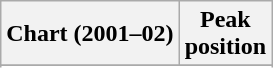<table class="wikitable sortable">
<tr>
<th>Chart (2001–02)</th>
<th>Peak<br>position</th>
</tr>
<tr>
</tr>
<tr>
</tr>
<tr>
</tr>
<tr>
</tr>
</table>
